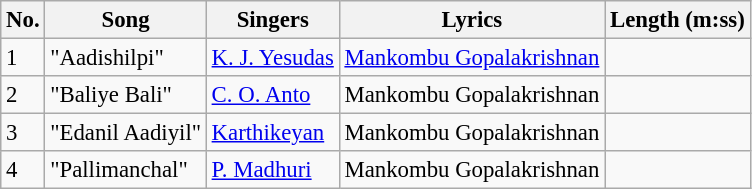<table class="wikitable" style="font-size:95%;">
<tr>
<th>No.</th>
<th>Song</th>
<th>Singers</th>
<th>Lyrics</th>
<th>Length (m:ss)</th>
</tr>
<tr>
<td>1</td>
<td>"Aadishilpi"</td>
<td><a href='#'>K. J. Yesudas</a></td>
<td><a href='#'>Mankombu Gopalakrishnan</a></td>
<td></td>
</tr>
<tr>
<td>2</td>
<td>"Baliye Bali"</td>
<td><a href='#'>C. O. Anto</a></td>
<td>Mankombu Gopalakrishnan</td>
<td></td>
</tr>
<tr>
<td>3</td>
<td>"Edanil Aadiyil"</td>
<td><a href='#'>Karthikeyan</a></td>
<td>Mankombu Gopalakrishnan</td>
<td></td>
</tr>
<tr>
<td>4</td>
<td>"Pallimanchal"</td>
<td><a href='#'>P. Madhuri</a></td>
<td>Mankombu Gopalakrishnan</td>
<td></td>
</tr>
</table>
